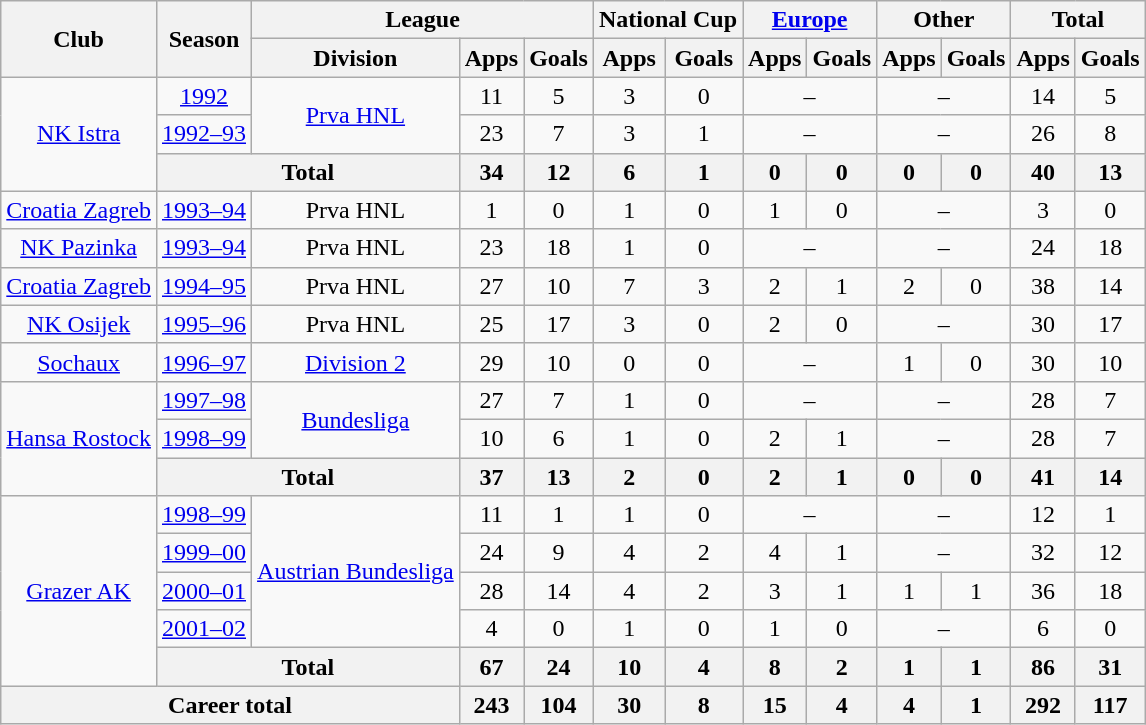<table class="wikitable" style="text-align:center">
<tr>
<th rowspan="2">Club</th>
<th rowspan="2">Season</th>
<th colspan="3">League</th>
<th colspan="2">National Cup</th>
<th colspan="2"><a href='#'>Europe</a></th>
<th colspan="2">Other</th>
<th colspan="2">Total</th>
</tr>
<tr>
<th>Division</th>
<th>Apps</th>
<th>Goals</th>
<th>Apps</th>
<th>Goals</th>
<th>Apps</th>
<th>Goals</th>
<th>Apps</th>
<th>Goals</th>
<th>Apps</th>
<th>Goals</th>
</tr>
<tr>
<td rowspan="3"><a href='#'>NK Istra</a></td>
<td><a href='#'>1992</a></td>
<td rowspan="2"><a href='#'>Prva HNL</a></td>
<td>11</td>
<td>5</td>
<td>3</td>
<td>0</td>
<td colspan="2">–</td>
<td colspan="2">–</td>
<td>14</td>
<td>5</td>
</tr>
<tr>
<td><a href='#'>1992–93</a></td>
<td>23</td>
<td>7</td>
<td>3</td>
<td>1</td>
<td colspan="2">–</td>
<td colspan="2">–</td>
<td>26</td>
<td>8</td>
</tr>
<tr>
<th colspan="2">Total</th>
<th>34</th>
<th>12</th>
<th>6</th>
<th>1</th>
<th>0</th>
<th>0</th>
<th>0</th>
<th>0</th>
<th>40</th>
<th>13</th>
</tr>
<tr>
<td><a href='#'>Croatia Zagreb</a></td>
<td><a href='#'>1993–94</a></td>
<td>Prva HNL</td>
<td>1</td>
<td>0</td>
<td>1</td>
<td>0</td>
<td>1</td>
<td>0</td>
<td colspan="2">–</td>
<td>3</td>
<td>0</td>
</tr>
<tr>
<td><a href='#'>NK Pazinka</a></td>
<td><a href='#'>1993–94</a></td>
<td>Prva HNL</td>
<td>23</td>
<td>18</td>
<td>1</td>
<td>0</td>
<td colspan="2">–</td>
<td colspan="2">–</td>
<td>24</td>
<td>18</td>
</tr>
<tr>
<td><a href='#'>Croatia Zagreb</a></td>
<td><a href='#'>1994–95</a></td>
<td>Prva HNL</td>
<td>27</td>
<td>10</td>
<td>7</td>
<td>3</td>
<td>2</td>
<td>1</td>
<td>2</td>
<td>0</td>
<td>38</td>
<td>14</td>
</tr>
<tr>
<td><a href='#'>NK Osijek</a></td>
<td><a href='#'>1995–96</a></td>
<td>Prva HNL</td>
<td>25</td>
<td>17</td>
<td>3</td>
<td>0</td>
<td>2</td>
<td>0</td>
<td colspan="2">–</td>
<td>30</td>
<td>17</td>
</tr>
<tr>
<td><a href='#'>Sochaux</a></td>
<td><a href='#'>1996–97</a></td>
<td><a href='#'>Division 2</a></td>
<td>29</td>
<td>10</td>
<td>0</td>
<td>0</td>
<td colspan="2">–</td>
<td>1</td>
<td>0</td>
<td>30</td>
<td>10</td>
</tr>
<tr>
<td rowspan="3"><a href='#'>Hansa Rostock</a></td>
<td><a href='#'>1997–98</a></td>
<td rowspan="2"><a href='#'>Bundesliga</a></td>
<td>27</td>
<td>7</td>
<td>1</td>
<td>0</td>
<td colspan="2">–</td>
<td colspan="2">–</td>
<td>28</td>
<td>7</td>
</tr>
<tr>
<td><a href='#'>1998–99</a></td>
<td>10</td>
<td>6</td>
<td>1</td>
<td>0</td>
<td>2</td>
<td>1</td>
<td colspan="2">–</td>
<td>28</td>
<td>7</td>
</tr>
<tr>
<th colspan="2">Total</th>
<th>37</th>
<th>13</th>
<th>2</th>
<th>0</th>
<th>2</th>
<th>1</th>
<th>0</th>
<th>0</th>
<th>41</th>
<th>14</th>
</tr>
<tr>
<td rowspan="5"><a href='#'>Grazer AK</a></td>
<td><a href='#'>1998–99</a></td>
<td rowspan="4"><a href='#'>Austrian Bundesliga</a></td>
<td>11</td>
<td>1</td>
<td>1</td>
<td>0</td>
<td colspan="2">–</td>
<td colspan="2">–</td>
<td>12</td>
<td>1</td>
</tr>
<tr>
<td><a href='#'>1999–00</a></td>
<td>24</td>
<td>9</td>
<td>4</td>
<td>2</td>
<td>4</td>
<td>1</td>
<td colspan="2">–</td>
<td>32</td>
<td>12</td>
</tr>
<tr>
<td><a href='#'>2000–01</a></td>
<td>28</td>
<td>14</td>
<td>4</td>
<td>2</td>
<td>3</td>
<td>1</td>
<td>1</td>
<td>1</td>
<td>36</td>
<td>18</td>
</tr>
<tr>
<td><a href='#'>2001–02</a></td>
<td>4</td>
<td>0</td>
<td>1</td>
<td>0</td>
<td>1</td>
<td>0</td>
<td colspan="2">–</td>
<td>6</td>
<td>0</td>
</tr>
<tr>
<th colspan="2">Total</th>
<th>67</th>
<th>24</th>
<th>10</th>
<th>4</th>
<th>8</th>
<th>2</th>
<th>1</th>
<th>1</th>
<th>86</th>
<th>31</th>
</tr>
<tr>
<th colspan="3">Career total</th>
<th>243</th>
<th>104</th>
<th>30</th>
<th>8</th>
<th>15</th>
<th>4</th>
<th>4</th>
<th>1</th>
<th>292</th>
<th>117</th>
</tr>
</table>
